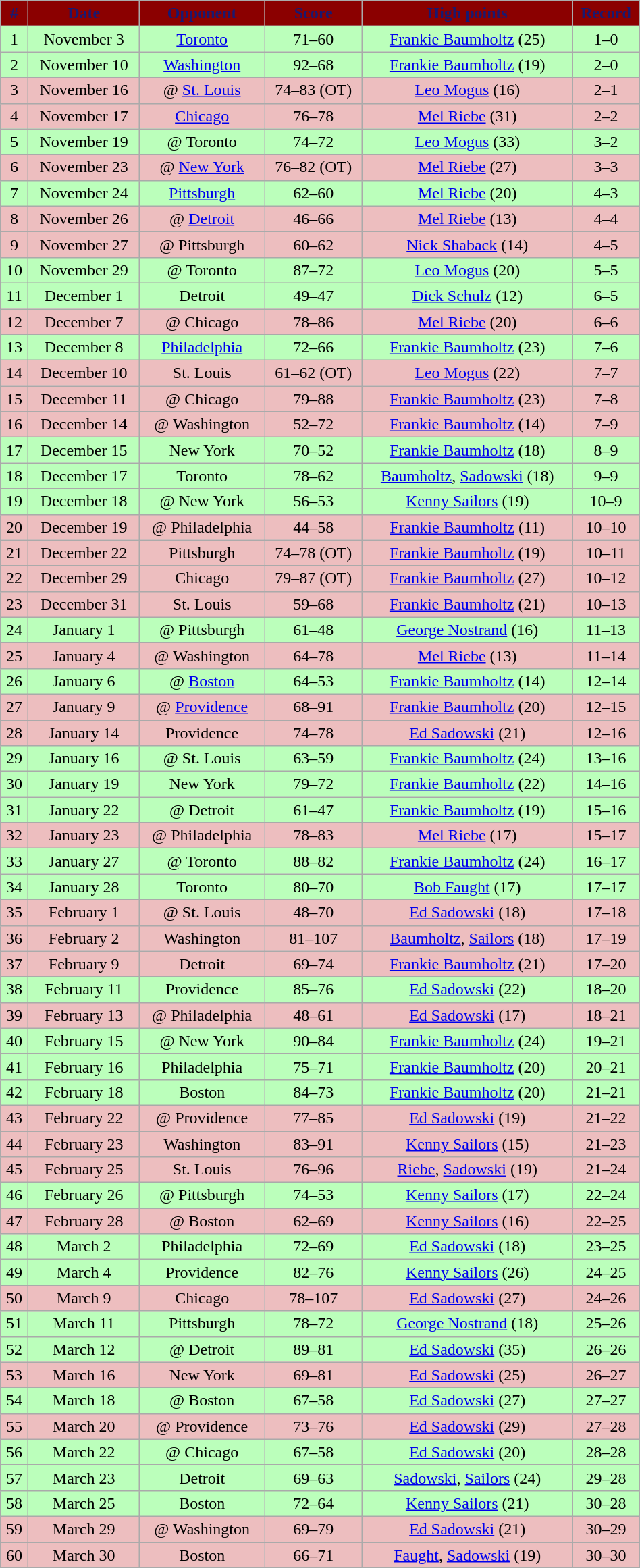<table class="wikitable" width="50%">
<tr align="center"  style="background:#8B0000;color:#191970;">
<td><strong>#</strong></td>
<td><strong>Date</strong></td>
<td><strong>Opponent</strong></td>
<td><strong>Score</strong></td>
<td><strong>High points</strong></td>
<td><strong>Record</strong></td>
</tr>
<tr align="center" bgcolor="bbffbb">
<td>1</td>
<td>November 3</td>
<td><a href='#'>Toronto</a></td>
<td>71–60</td>
<td><a href='#'>Frankie Baumholtz</a> (25)</td>
<td>1–0</td>
</tr>
<tr align="center" bgcolor="bbffbb">
<td>2</td>
<td>November 10</td>
<td><a href='#'>Washington</a></td>
<td>92–68</td>
<td><a href='#'>Frankie Baumholtz</a> (19)</td>
<td>2–0</td>
</tr>
<tr align="center" bgcolor="edbebf">
<td>3</td>
<td>November 16</td>
<td>@ <a href='#'>St. Louis</a></td>
<td>74–83 (OT)</td>
<td><a href='#'>Leo Mogus</a> (16)</td>
<td>2–1</td>
</tr>
<tr align="center" bgcolor="edbebf">
<td>4</td>
<td>November 17</td>
<td><a href='#'>Chicago</a></td>
<td>76–78</td>
<td><a href='#'>Mel Riebe</a> (31)</td>
<td>2–2</td>
</tr>
<tr align="center" bgcolor="bbffbb">
<td>5</td>
<td>November 19</td>
<td>@ Toronto</td>
<td>74–72</td>
<td><a href='#'>Leo Mogus</a> (33)</td>
<td>3–2</td>
</tr>
<tr align="center" bgcolor="edbebf">
<td>6</td>
<td>November 23</td>
<td>@ <a href='#'>New York</a></td>
<td>76–82 (OT)</td>
<td><a href='#'>Mel Riebe</a> (27)</td>
<td>3–3</td>
</tr>
<tr align="center" bgcolor="bbffbb">
<td>7</td>
<td>November 24</td>
<td><a href='#'>Pittsburgh</a></td>
<td>62–60</td>
<td><a href='#'>Mel Riebe</a> (20)</td>
<td>4–3</td>
</tr>
<tr align="center" bgcolor="edbebf">
<td>8</td>
<td>November 26</td>
<td>@ <a href='#'>Detroit</a></td>
<td>46–66</td>
<td><a href='#'>Mel Riebe</a> (13)</td>
<td>4–4</td>
</tr>
<tr align="center" bgcolor="edbebf">
<td>9</td>
<td>November 27</td>
<td>@ Pittsburgh</td>
<td>60–62</td>
<td><a href='#'>Nick Shaback</a> (14)</td>
<td>4–5</td>
</tr>
<tr align="center" bgcolor="bbffbb">
<td>10</td>
<td>November 29</td>
<td>@ Toronto</td>
<td>87–72</td>
<td><a href='#'>Leo Mogus</a> (20)</td>
<td>5–5</td>
</tr>
<tr align="center" bgcolor="bbffbb">
<td>11</td>
<td>December 1</td>
<td>Detroit</td>
<td>49–47</td>
<td><a href='#'>Dick Schulz</a> (12)</td>
<td>6–5</td>
</tr>
<tr align="center" bgcolor="edbebf">
<td>12</td>
<td>December 7</td>
<td>@ Chicago</td>
<td>78–86</td>
<td><a href='#'>Mel Riebe</a> (20)</td>
<td>6–6</td>
</tr>
<tr align="center" bgcolor="bbffbb">
<td>13</td>
<td>December 8</td>
<td><a href='#'>Philadelphia</a></td>
<td>72–66</td>
<td><a href='#'>Frankie Baumholtz</a> (23)</td>
<td>7–6</td>
</tr>
<tr align="center" bgcolor="edbebf">
<td>14</td>
<td>December 10</td>
<td>St. Louis</td>
<td>61–62 (OT)</td>
<td><a href='#'>Leo Mogus</a> (22)</td>
<td>7–7</td>
</tr>
<tr align="center" bgcolor="edbebf">
<td>15</td>
<td>December 11</td>
<td>@ Chicago</td>
<td>79–88</td>
<td><a href='#'>Frankie Baumholtz</a> (23)</td>
<td>7–8</td>
</tr>
<tr align="center" bgcolor="edbebf">
<td>16</td>
<td>December 14</td>
<td>@ Washington</td>
<td>52–72</td>
<td><a href='#'>Frankie Baumholtz</a> (14)</td>
<td>7–9</td>
</tr>
<tr align="center" bgcolor="bbffbb">
<td>17</td>
<td>December 15</td>
<td>New York</td>
<td>70–52</td>
<td><a href='#'>Frankie Baumholtz</a> (18)</td>
<td>8–9</td>
</tr>
<tr align="center" bgcolor="bbffbb">
<td>18</td>
<td>December 17</td>
<td>Toronto</td>
<td>78–62</td>
<td><a href='#'>Baumholtz</a>, <a href='#'>Sadowski</a> (18)</td>
<td>9–9</td>
</tr>
<tr align="center" bgcolor="bbffbb">
<td>19</td>
<td>December 18</td>
<td>@ New York</td>
<td>56–53</td>
<td><a href='#'>Kenny Sailors</a> (19)</td>
<td>10–9</td>
</tr>
<tr align="center" bgcolor="edbebf">
<td>20</td>
<td>December 19</td>
<td>@ Philadelphia</td>
<td>44–58</td>
<td><a href='#'>Frankie Baumholtz</a> (11)</td>
<td>10–10</td>
</tr>
<tr align="center" bgcolor="edbebf">
<td>21</td>
<td>December 22</td>
<td>Pittsburgh</td>
<td>74–78 (OT)</td>
<td><a href='#'>Frankie Baumholtz</a> (19)</td>
<td>10–11</td>
</tr>
<tr align="center" bgcolor="edbebf">
<td>22</td>
<td>December 29</td>
<td>Chicago</td>
<td>79–87 (OT)</td>
<td><a href='#'>Frankie Baumholtz</a> (27)</td>
<td>10–12</td>
</tr>
<tr align="center" bgcolor="edbebf">
<td>23</td>
<td>December 31</td>
<td>St. Louis</td>
<td>59–68</td>
<td><a href='#'>Frankie Baumholtz</a> (21)</td>
<td>10–13</td>
</tr>
<tr align="center" bgcolor="bbffbb">
<td>24</td>
<td>January 1</td>
<td>@ Pittsburgh</td>
<td>61–48</td>
<td><a href='#'>George Nostrand</a> (16)</td>
<td>11–13</td>
</tr>
<tr align="center" bgcolor="edbebf">
<td>25</td>
<td>January 4</td>
<td>@ Washington</td>
<td>64–78</td>
<td><a href='#'>Mel Riebe</a> (13)</td>
<td>11–14</td>
</tr>
<tr align="center" bgcolor="bbffbb">
<td>26</td>
<td>January 6</td>
<td>@ <a href='#'>Boston</a></td>
<td>64–53</td>
<td><a href='#'>Frankie Baumholtz</a> (14)</td>
<td>12–14</td>
</tr>
<tr align="center" bgcolor="edbebf">
<td>27</td>
<td>January 9</td>
<td>@ <a href='#'>Providence</a></td>
<td>68–91</td>
<td><a href='#'>Frankie Baumholtz</a> (20)</td>
<td>12–15</td>
</tr>
<tr align="center" bgcolor="edbebf">
<td>28</td>
<td>January 14</td>
<td>Providence</td>
<td>74–78</td>
<td><a href='#'>Ed Sadowski</a> (21)</td>
<td>12–16</td>
</tr>
<tr align="center" bgcolor="bbffbb">
<td>29</td>
<td>January 16</td>
<td>@ St. Louis</td>
<td>63–59</td>
<td><a href='#'>Frankie Baumholtz</a> (24)</td>
<td>13–16</td>
</tr>
<tr align="center" bgcolor="bbffbb">
<td>30</td>
<td>January 19</td>
<td>New York</td>
<td>79–72</td>
<td><a href='#'>Frankie Baumholtz</a> (22)</td>
<td>14–16</td>
</tr>
<tr align="center" bgcolor="bbffbb">
<td>31</td>
<td>January 22</td>
<td>@ Detroit</td>
<td>61–47</td>
<td><a href='#'>Frankie Baumholtz</a> (19)</td>
<td>15–16</td>
</tr>
<tr align="center" bgcolor="edbebf">
<td>32</td>
<td>January 23</td>
<td>@ Philadelphia</td>
<td>78–83</td>
<td><a href='#'>Mel Riebe</a> (17)</td>
<td>15–17</td>
</tr>
<tr align="center" bgcolor="bbffbb">
<td>33</td>
<td>January 27</td>
<td>@ Toronto</td>
<td>88–82</td>
<td><a href='#'>Frankie Baumholtz</a> (24)</td>
<td>16–17</td>
</tr>
<tr align="center" bgcolor="bbffbb">
<td>34</td>
<td>January 28</td>
<td>Toronto</td>
<td>80–70</td>
<td><a href='#'>Bob Faught</a> (17)</td>
<td>17–17</td>
</tr>
<tr align="center" bgcolor="edbebf">
<td>35</td>
<td>February 1</td>
<td>@ St. Louis</td>
<td>48–70</td>
<td><a href='#'>Ed Sadowski</a> (18)</td>
<td>17–18</td>
</tr>
<tr align="center" bgcolor="edbebf">
<td>36</td>
<td>February 2</td>
<td>Washington</td>
<td>81–107</td>
<td><a href='#'>Baumholtz</a>, <a href='#'>Sailors</a> (18)</td>
<td>17–19</td>
</tr>
<tr align="center" bgcolor="edbebf">
<td>37</td>
<td>February 9</td>
<td>Detroit</td>
<td>69–74</td>
<td><a href='#'>Frankie Baumholtz</a> (21)</td>
<td>17–20</td>
</tr>
<tr align="center" bgcolor="bbffbb">
<td>38</td>
<td>February 11</td>
<td>Providence</td>
<td>85–76</td>
<td><a href='#'>Ed Sadowski</a> (22)</td>
<td>18–20</td>
</tr>
<tr align="center" bgcolor="edbebf">
<td>39</td>
<td>February 13</td>
<td>@ Philadelphia</td>
<td>48–61</td>
<td><a href='#'>Ed Sadowski</a> (17)</td>
<td>18–21</td>
</tr>
<tr align="center" bgcolor="bbffbb">
<td>40</td>
<td>February 15</td>
<td>@ New York</td>
<td>90–84</td>
<td><a href='#'>Frankie Baumholtz</a> (24)</td>
<td>19–21</td>
</tr>
<tr align="center" bgcolor="bbffbb">
<td>41</td>
<td>February 16</td>
<td>Philadelphia</td>
<td>75–71</td>
<td><a href='#'>Frankie Baumholtz</a> (20)</td>
<td>20–21</td>
</tr>
<tr align="center" bgcolor="bbffbb">
<td>42</td>
<td>February 18</td>
<td>Boston</td>
<td>84–73</td>
<td><a href='#'>Frankie Baumholtz</a> (20)</td>
<td>21–21</td>
</tr>
<tr align="center" bgcolor="edbebf">
<td>43</td>
<td>February 22</td>
<td>@ Providence</td>
<td>77–85</td>
<td><a href='#'>Ed Sadowski</a> (19)</td>
<td>21–22</td>
</tr>
<tr align="center" bgcolor="edbebf">
<td>44</td>
<td>February 23</td>
<td>Washington</td>
<td>83–91</td>
<td><a href='#'>Kenny Sailors</a> (15)</td>
<td>21–23</td>
</tr>
<tr align="center" bgcolor="edbebf">
<td>45</td>
<td>February 25</td>
<td>St. Louis</td>
<td>76–96</td>
<td><a href='#'>Riebe</a>, <a href='#'>Sadowski</a> (19)</td>
<td>21–24</td>
</tr>
<tr align="center" bgcolor="bbffbb">
<td>46</td>
<td>February 26</td>
<td>@ Pittsburgh</td>
<td>74–53</td>
<td><a href='#'>Kenny Sailors</a> (17)</td>
<td>22–24</td>
</tr>
<tr align="center" bgcolor="edbebf">
<td>47</td>
<td>February 28</td>
<td>@ Boston</td>
<td>62–69</td>
<td><a href='#'>Kenny Sailors</a> (16)</td>
<td>22–25</td>
</tr>
<tr align="center" bgcolor="bbffbb">
<td>48</td>
<td>March 2</td>
<td>Philadelphia</td>
<td>72–69</td>
<td><a href='#'>Ed Sadowski</a> (18)</td>
<td>23–25</td>
</tr>
<tr align="center" bgcolor="bbffbb">
<td>49</td>
<td>March 4</td>
<td>Providence</td>
<td>82–76</td>
<td><a href='#'>Kenny Sailors</a> (26)</td>
<td>24–25</td>
</tr>
<tr align="center" bgcolor="edbebf">
<td>50</td>
<td>March 9</td>
<td>Chicago</td>
<td>78–107</td>
<td><a href='#'>Ed Sadowski</a> (27)</td>
<td>24–26</td>
</tr>
<tr align="center" bgcolor="bbffbb">
<td>51</td>
<td>March 11</td>
<td>Pittsburgh</td>
<td>78–72</td>
<td><a href='#'>George Nostrand</a> (18)</td>
<td>25–26</td>
</tr>
<tr align="center" bgcolor="bbffbb">
<td>52</td>
<td>March 12</td>
<td>@ Detroit</td>
<td>89–81</td>
<td><a href='#'>Ed Sadowski</a> (35)</td>
<td>26–26</td>
</tr>
<tr align="center" bgcolor="edbebf">
<td>53</td>
<td>March 16</td>
<td>New York</td>
<td>69–81</td>
<td><a href='#'>Ed Sadowski</a> (25)</td>
<td>26–27</td>
</tr>
<tr align="center" bgcolor="bbffbb">
<td>54</td>
<td>March 18</td>
<td>@ Boston</td>
<td>67–58</td>
<td><a href='#'>Ed Sadowski</a> (27)</td>
<td>27–27</td>
</tr>
<tr align="center" bgcolor="edbebf">
<td>55</td>
<td>March 20</td>
<td>@ Providence</td>
<td>73–76</td>
<td><a href='#'>Ed Sadowski</a> (29)</td>
<td>27–28</td>
</tr>
<tr align="center" bgcolor="bbffbb">
<td>56</td>
<td>March 22</td>
<td>@ Chicago</td>
<td>67–58</td>
<td><a href='#'>Ed Sadowski</a> (20)</td>
<td>28–28</td>
</tr>
<tr align="center" bgcolor="bbffbb">
<td>57</td>
<td>March 23</td>
<td>Detroit</td>
<td>69–63</td>
<td><a href='#'>Sadowski</a>, <a href='#'>Sailors</a> (24)</td>
<td>29–28</td>
</tr>
<tr align="center" bgcolor="bbffbb">
<td>58</td>
<td>March 25</td>
<td>Boston</td>
<td>72–64</td>
<td><a href='#'>Kenny Sailors</a> (21)</td>
<td>30–28</td>
</tr>
<tr align="center" bgcolor="edbebf">
<td>59</td>
<td>March 29</td>
<td>@ Washington</td>
<td>69–79</td>
<td><a href='#'>Ed Sadowski</a> (21)</td>
<td>30–29</td>
</tr>
<tr align="center" bgcolor="edbebf">
<td>60</td>
<td>March 30</td>
<td>Boston</td>
<td>66–71</td>
<td><a href='#'>Faught</a>, <a href='#'>Sadowski</a> (19)</td>
<td>30–30</td>
</tr>
</table>
